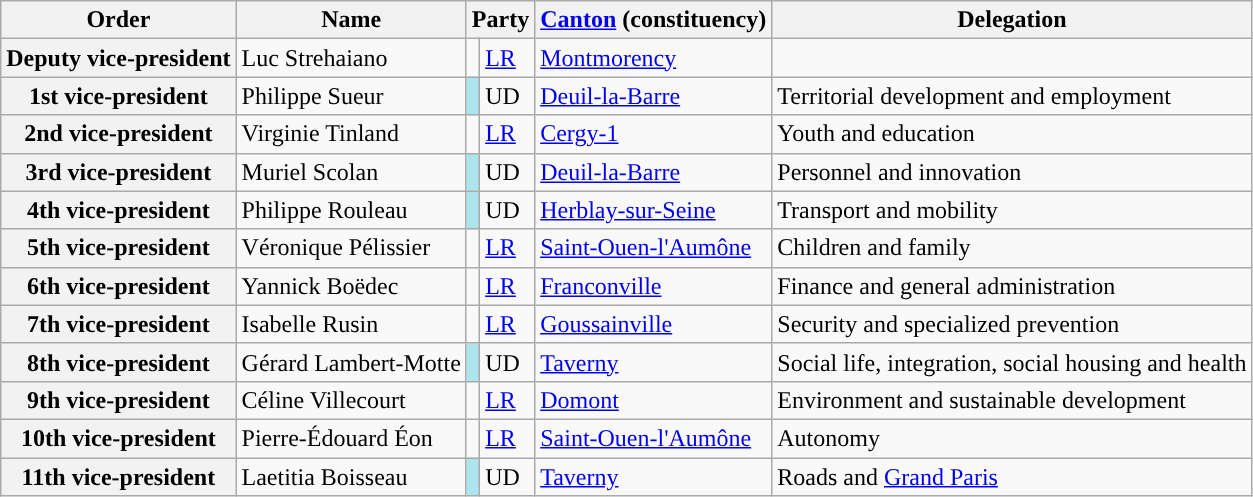<table class="wikitable sortable">
<tr>
<th>Order</th>
<th>Name</th>
<th colspan="2">Party</th>
<th><a href='#'>Canton</a> (constituency)</th>
<th>Delegation</th>
</tr>
<tr>
<th>Deputy vice-president</th>
<td>Luc Strehaiano</td>
<td style="color:inherit;background:"></td>
<td><a href='#'>LR</a></td>
<td><a href='#'>Montmorency</a></td>
<td></td>
</tr>
<tr>
<th>1st vice-president</th>
<td>Philippe Sueur</td>
<td style="color:inherit;background:#ACE5EE"></td>
<td>UD</td>
<td><a href='#'>Deuil-la-Barre</a></td>
<td>Territorial development and employment</td>
</tr>
<tr>
<th>2nd vice-president</th>
<td>Virginie Tinland</td>
<td style="color:inherit;background:"></td>
<td><a href='#'>LR</a></td>
<td><a href='#'>Cergy-1</a></td>
<td>Youth and education</td>
</tr>
<tr>
<th>3rd vice-president</th>
<td>Muriel Scolan</td>
<td style="color:inherit;background:#ACE5EE"></td>
<td>UD</td>
<td><a href='#'>Deuil-la-Barre</a></td>
<td>Personnel and innovation</td>
</tr>
<tr>
<th>4th vice-president</th>
<td>Philippe Rouleau</td>
<td style="color:inherit;background:#ACE5EE"></td>
<td>UD</td>
<td><a href='#'>Herblay-sur-Seine</a></td>
<td>Transport and mobility</td>
</tr>
<tr>
<th>5th vice-president</th>
<td>Véronique Pélissier</td>
<td style="color:inherit;background:"></td>
<td><a href='#'>LR</a></td>
<td><a href='#'>Saint-Ouen-l'Aumône</a></td>
<td>Children and family</td>
</tr>
<tr>
<th>6th vice-president</th>
<td>Yannick Boëdec</td>
<td style="color:inherit;background:"></td>
<td><a href='#'>LR</a></td>
<td><a href='#'>Franconville</a></td>
<td>Finance and general administration</td>
</tr>
<tr>
<th>7th vice-president</th>
<td>Isabelle Rusin</td>
<td style="color:inherit;background:"></td>
<td><a href='#'>LR</a></td>
<td><a href='#'>Goussainville</a></td>
<td>Security and specialized prevention</td>
</tr>
<tr>
<th>8th vice-president</th>
<td>Gérard Lambert-Motte</td>
<td style="color:inherit;background:#ACE5EE"></td>
<td>UD</td>
<td><a href='#'>Taverny</a></td>
<td>Social life, integration, social housing and health</td>
</tr>
<tr>
<th>9th vice-president</th>
<td>Céline Villecourt</td>
<td style="color:inherit;background:"></td>
<td><a href='#'>LR</a></td>
<td><a href='#'>Domont</a></td>
<td>Environment and sustainable development</td>
</tr>
<tr>
<th>10th vice-president</th>
<td>Pierre-Édouard Éon</td>
<td style="color:inherit;background:"></td>
<td><a href='#'>LR</a></td>
<td><a href='#'>Saint-Ouen-l'Aumône</a></td>
<td>Autonomy</td>
</tr>
<tr>
<th>11th vice-president</th>
<td>Laetitia Boisseau</td>
<td style="color:inherit;background:#ACE5EE"></td>
<td>UD</td>
<td><a href='#'>Taverny</a></td>
<td>Roads and <a href='#'>Grand Paris</a></td>
</tr>
</table>
